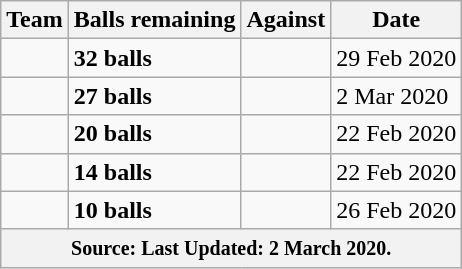<table class="wikitable sortable" style="text-align:left">
<tr>
<th>Team</th>
<th>Balls remaining</th>
<th>Against</th>
<th class="unsortable">Date</th>
</tr>
<tr>
<td></td>
<td><strong>32 balls</strong></td>
<td></td>
<td>29 Feb 2020</td>
</tr>
<tr>
<td></td>
<td><strong>27 balls</strong></td>
<td></td>
<td>2 Mar 2020</td>
</tr>
<tr>
<td></td>
<td><strong>20 balls</strong></td>
<td></td>
<td>22 Feb 2020</td>
</tr>
<tr>
<td></td>
<td><strong>14 balls</strong></td>
<td></td>
<td>22 Feb 2020</td>
</tr>
<tr>
<td></td>
<td><strong>10 balls</strong></td>
<td></td>
<td>26 Feb 2020</td>
</tr>
<tr>
<th colspan=5><small> Source: Last Updated: 2 March 2020.</small></th>
</tr>
</table>
